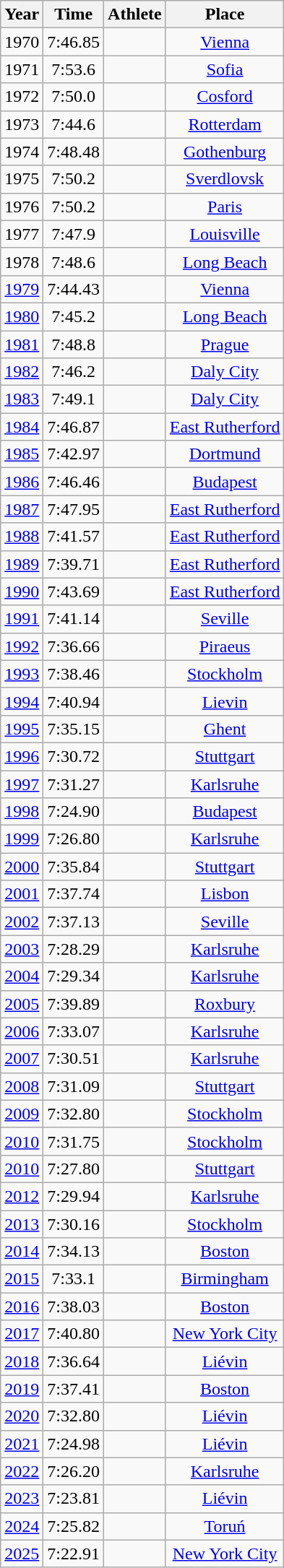<table class="wikitable sortable" style="text-align:center">
<tr>
<th>Year</th>
<th>Time</th>
<th>Athlete</th>
<th>Place</th>
</tr>
<tr>
<td>1970</td>
<td>7:46.85</td>
<td align=left></td>
<td><a href='#'>Vienna</a></td>
</tr>
<tr>
<td>1971</td>
<td>7:53.6</td>
<td align=left></td>
<td><a href='#'>Sofia</a></td>
</tr>
<tr>
<td>1972</td>
<td>7:50.0</td>
<td align=left></td>
<td><a href='#'>Cosford</a></td>
</tr>
<tr>
<td>1973</td>
<td>7:44.6</td>
<td align=left></td>
<td><a href='#'>Rotterdam</a></td>
</tr>
<tr>
<td>1974</td>
<td>7:48.48</td>
<td align=left></td>
<td><a href='#'>Gothenburg</a></td>
</tr>
<tr>
<td>1975</td>
<td>7:50.2</td>
<td align=left></td>
<td><a href='#'>Sverdlovsk</a></td>
</tr>
<tr>
<td>1976</td>
<td>7:50.2</td>
<td align=left></td>
<td><a href='#'>Paris</a></td>
</tr>
<tr>
<td>1977</td>
<td>7:47.9</td>
<td align=left></td>
<td><a href='#'>Louisville</a></td>
</tr>
<tr>
<td>1978</td>
<td>7:48.6</td>
<td align=left></td>
<td><a href='#'>Long Beach</a></td>
</tr>
<tr>
<td><a href='#'>1979</a></td>
<td>7:44.43</td>
<td align=left></td>
<td><a href='#'>Vienna</a></td>
</tr>
<tr>
<td><a href='#'>1980</a></td>
<td>7:45.2</td>
<td align=left></td>
<td><a href='#'>Long Beach</a></td>
</tr>
<tr>
<td><a href='#'>1981</a></td>
<td>7:48.8</td>
<td align=left></td>
<td><a href='#'>Prague</a></td>
</tr>
<tr>
<td><a href='#'>1982</a></td>
<td>7:46.2</td>
<td align=left></td>
<td><a href='#'>Daly City</a></td>
</tr>
<tr>
<td><a href='#'>1983</a></td>
<td>7:49.1</td>
<td align=left></td>
<td><a href='#'>Daly City</a></td>
</tr>
<tr>
<td><a href='#'>1984</a></td>
<td>7:46.87</td>
<td align=left></td>
<td><a href='#'>East Rutherford</a></td>
</tr>
<tr>
<td><a href='#'>1985</a></td>
<td>7:42.97</td>
<td align=left></td>
<td><a href='#'>Dortmund</a></td>
</tr>
<tr>
<td><a href='#'>1986</a></td>
<td>7:46.46</td>
<td align=left></td>
<td><a href='#'>Budapest</a></td>
</tr>
<tr>
<td><a href='#'>1987</a></td>
<td>7:47.95</td>
<td align=left></td>
<td><a href='#'>East Rutherford</a></td>
</tr>
<tr>
<td><a href='#'>1988</a></td>
<td>7:41.57</td>
<td align=left></td>
<td><a href='#'>East Rutherford</a></td>
</tr>
<tr>
<td><a href='#'>1989</a></td>
<td>7:39.71</td>
<td align=left></td>
<td><a href='#'>East Rutherford</a></td>
</tr>
<tr>
<td><a href='#'>1990</a></td>
<td>7:43.69</td>
<td align=left></td>
<td><a href='#'>East Rutherford</a></td>
</tr>
<tr>
<td><a href='#'>1991</a></td>
<td>7:41.14</td>
<td align=left></td>
<td><a href='#'>Seville</a></td>
</tr>
<tr>
<td><a href='#'>1992</a></td>
<td>7:36.66</td>
<td align=left></td>
<td><a href='#'>Piraeus</a></td>
</tr>
<tr>
<td><a href='#'>1993</a></td>
<td>7:38.46</td>
<td align=left></td>
<td><a href='#'>Stockholm</a></td>
</tr>
<tr>
<td><a href='#'>1994</a></td>
<td>7:40.94</td>
<td align=left></td>
<td><a href='#'>Lievin</a></td>
</tr>
<tr>
<td><a href='#'>1995</a></td>
<td>7:35.15</td>
<td align=left></td>
<td><a href='#'>Ghent</a></td>
</tr>
<tr>
<td><a href='#'>1996</a></td>
<td>7:30.72</td>
<td align=left></td>
<td><a href='#'>Stuttgart</a></td>
</tr>
<tr>
<td><a href='#'>1997</a></td>
<td>7:31.27</td>
<td align=left></td>
<td><a href='#'>Karlsruhe</a></td>
</tr>
<tr>
<td><a href='#'>1998</a></td>
<td>7:24.90</td>
<td align=left></td>
<td><a href='#'>Budapest</a></td>
</tr>
<tr>
<td><a href='#'>1999</a></td>
<td>7:26.80</td>
<td align=left></td>
<td><a href='#'>Karlsruhe</a></td>
</tr>
<tr>
<td><a href='#'>2000</a></td>
<td>7:35.84</td>
<td align=left></td>
<td><a href='#'>Stuttgart</a></td>
</tr>
<tr>
<td><a href='#'>2001</a></td>
<td>7:37.74</td>
<td align=left></td>
<td><a href='#'>Lisbon</a></td>
</tr>
<tr>
<td><a href='#'>2002</a></td>
<td>7:37.13</td>
<td align=left></td>
<td><a href='#'>Seville</a></td>
</tr>
<tr>
<td><a href='#'>2003</a></td>
<td>7:28.29</td>
<td align=left></td>
<td><a href='#'>Karlsruhe</a></td>
</tr>
<tr>
<td><a href='#'>2004</a></td>
<td>7:29.34</td>
<td align=left></td>
<td><a href='#'>Karlsruhe</a></td>
</tr>
<tr>
<td><a href='#'>2005</a></td>
<td>7:39.89</td>
<td align=left></td>
<td><a href='#'>Roxbury</a></td>
</tr>
<tr>
<td><a href='#'>2006</a></td>
<td>7:33.07</td>
<td align=left></td>
<td><a href='#'>Karlsruhe</a></td>
</tr>
<tr>
<td><a href='#'>2007</a></td>
<td>7:30.51</td>
<td align=left></td>
<td><a href='#'>Karlsruhe</a></td>
</tr>
<tr>
<td><a href='#'>2008</a></td>
<td>7:31.09</td>
<td align=left></td>
<td><a href='#'>Stuttgart</a></td>
</tr>
<tr>
<td><a href='#'>2009</a></td>
<td>7:32.80</td>
<td align=left></td>
<td><a href='#'>Stockholm</a></td>
</tr>
<tr>
<td><a href='#'>2010</a></td>
<td>7:31.75</td>
<td align=left></td>
<td><a href='#'>Stockholm</a></td>
</tr>
<tr>
<td><a href='#'>2010</a></td>
<td>7:27.80</td>
<td align=left></td>
<td><a href='#'>Stuttgart</a></td>
</tr>
<tr>
<td><a href='#'>2012</a></td>
<td>7:29.94</td>
<td align=left></td>
<td><a href='#'>Karlsruhe</a></td>
</tr>
<tr>
<td><a href='#'>2013</a></td>
<td>7:30.16</td>
<td align=left></td>
<td><a href='#'>Stockholm</a></td>
</tr>
<tr>
<td><a href='#'>2014</a></td>
<td>7:34.13</td>
<td align=left></td>
<td><a href='#'>Boston</a></td>
</tr>
<tr>
<td><a href='#'>2015</a></td>
<td>7:33.1 </td>
<td align=left></td>
<td><a href='#'>Birmingham</a></td>
</tr>
<tr>
<td><a href='#'>2016</a></td>
<td>7:38.03</td>
<td align=left></td>
<td><a href='#'>Boston</a></td>
</tr>
<tr>
<td><a href='#'>2017</a></td>
<td>7:40.80 </td>
<td align=left></td>
<td><a href='#'>New York City</a></td>
</tr>
<tr>
<td><a href='#'>2018</a></td>
<td>7:36.64</td>
<td align=left></td>
<td><a href='#'>Liévin</a></td>
</tr>
<tr>
<td><a href='#'>2019</a></td>
<td>7:37.41</td>
<td align=left></td>
<td><a href='#'>Boston</a></td>
</tr>
<tr>
<td><a href='#'>2020</a></td>
<td>7:32.80</td>
<td align=left></td>
<td><a href='#'>Liévin</a></td>
</tr>
<tr>
<td><a href='#'>2021</a></td>
<td>7:24.98</td>
<td align=left></td>
<td><a href='#'>Liévin</a></td>
</tr>
<tr>
<td><a href='#'>2022</a></td>
<td>7:26.20</td>
<td align=left></td>
<td><a href='#'>Karlsruhe</a></td>
</tr>
<tr>
<td><a href='#'>2023</a></td>
<td>7:23.81</td>
<td align=left></td>
<td><a href='#'>Liévin</a></td>
</tr>
<tr>
<td><a href='#'>2024</a></td>
<td>7:25.82</td>
<td align=left></td>
<td><a href='#'>Toruń</a></td>
</tr>
<tr>
<td><a href='#'>2025</a></td>
<td>7:22.91</td>
<td align=left></td>
<td><a href='#'>New York City</a></td>
</tr>
</table>
